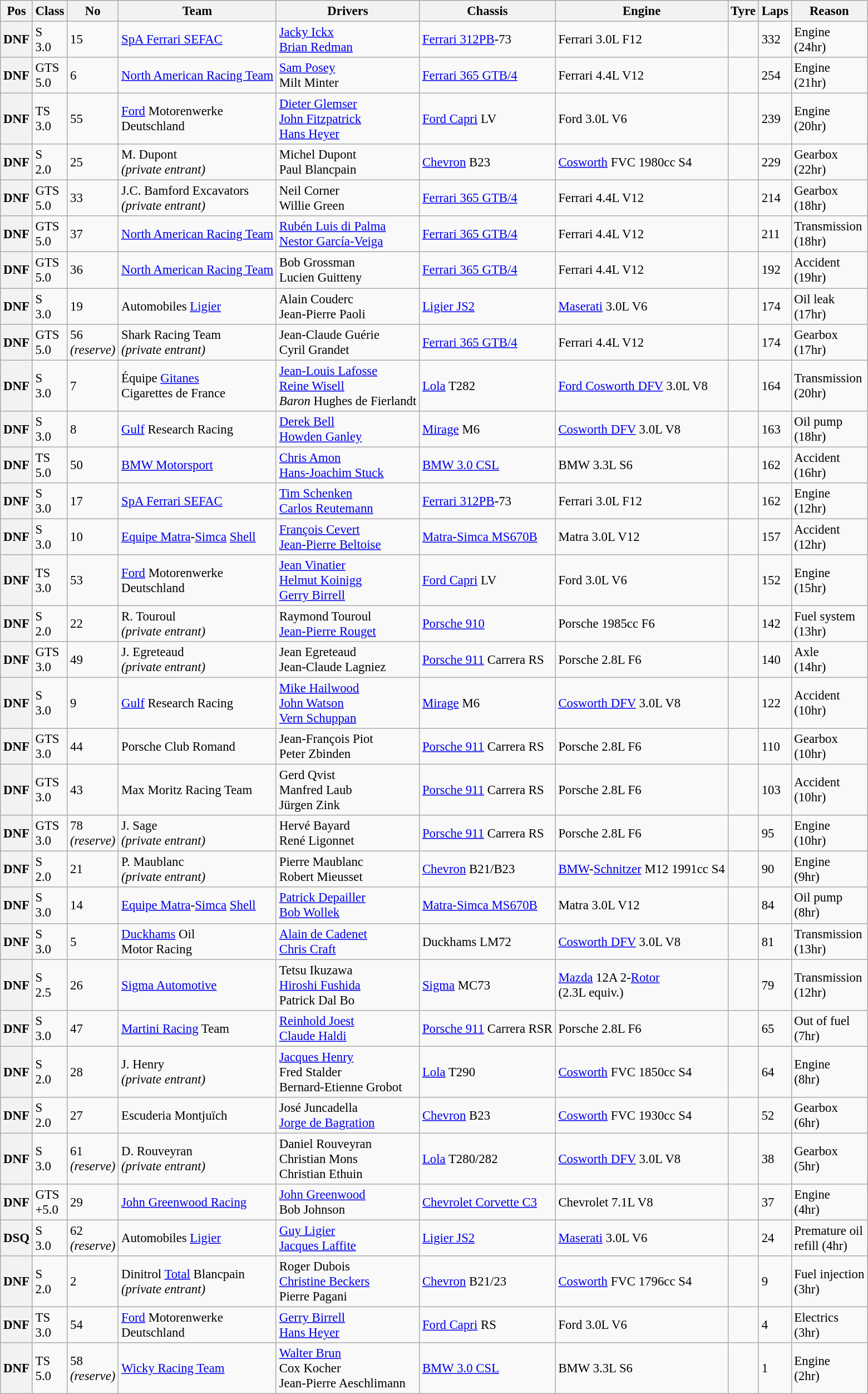<table class="wikitable" style="font-size: 95%;">
<tr>
<th>Pos</th>
<th>Class</th>
<th>No</th>
<th>Team</th>
<th>Drivers</th>
<th>Chassis</th>
<th>Engine</th>
<th>Tyre</th>
<th>Laps</th>
<th>Reason</th>
</tr>
<tr>
<th>DNF</th>
<td>S<br>3.0</td>
<td>15</td>
<td> <a href='#'>SpA Ferrari SEFAC</a></td>
<td> <a href='#'>Jacky Ickx</a><br> <a href='#'>Brian Redman</a></td>
<td><a href='#'>Ferrari 312PB</a>-73</td>
<td>Ferrari 3.0L F12</td>
<td></td>
<td>332</td>
<td>Engine<br> (24hr)</td>
</tr>
<tr>
<th>DNF</th>
<td>GTS<br>5.0</td>
<td>6</td>
<td> <a href='#'>North American Racing Team</a></td>
<td> <a href='#'>Sam Posey</a><br> Milt Minter</td>
<td><a href='#'>Ferrari 365 GTB/4</a></td>
<td>Ferrari 4.4L V12</td>
<td></td>
<td>254</td>
<td>Engine<br> (21hr)</td>
</tr>
<tr>
<th>DNF</th>
<td>TS<br>3.0</td>
<td>55</td>
<td> <a href='#'>Ford</a> Motorenwerke<br> Deutschland</td>
<td> <a href='#'>Dieter Glemser</a><br>  <a href='#'>John Fitzpatrick</a><br>  <a href='#'>Hans Heyer</a></td>
<td><a href='#'>Ford Capri</a> LV</td>
<td>Ford 3.0L V6</td>
<td></td>
<td>239</td>
<td>Engine<br> (20hr)</td>
</tr>
<tr>
<th>DNF</th>
<td>S<br>2.0</td>
<td>25</td>
<td> M. Dupont<br><em>(private entrant)</em></td>
<td> Michel Dupont<br> Paul Blancpain</td>
<td><a href='#'>Chevron</a> B23</td>
<td><a href='#'>Cosworth</a> FVC 1980cc S4</td>
<td></td>
<td>229</td>
<td>Gearbox<br> (22hr)</td>
</tr>
<tr>
<th>DNF</th>
<td>GTS<br>5.0</td>
<td>33</td>
<td> J.C. Bamford Excavators<br><em>(private entrant)</em></td>
<td> Neil Corner<br> Willie Green</td>
<td><a href='#'>Ferrari 365 GTB/4</a></td>
<td>Ferrari 4.4L V12</td>
<td></td>
<td>214</td>
<td>Gearbox<br> (18hr)</td>
</tr>
<tr>
<th>DNF</th>
<td>GTS<br>5.0</td>
<td>37</td>
<td> <a href='#'>North American Racing Team</a></td>
<td> <a href='#'>Rubén Luis di Palma</a><br> <a href='#'>Nestor García-Veiga</a></td>
<td><a href='#'>Ferrari 365 GTB/4</a></td>
<td>Ferrari 4.4L V12</td>
<td></td>
<td>211</td>
<td>Transmission<br> (18hr)</td>
</tr>
<tr>
<th>DNF</th>
<td>GTS<br>5.0</td>
<td>36</td>
<td> <a href='#'>North American Racing Team</a></td>
<td> Bob Grossman<br> Lucien Guitteny</td>
<td><a href='#'>Ferrari 365 GTB/4</a></td>
<td>Ferrari 4.4L V12</td>
<td></td>
<td>192</td>
<td>Accident<br> (19hr)</td>
</tr>
<tr>
<th>DNF</th>
<td>S<br>3.0</td>
<td>19</td>
<td> Automobiles <a href='#'>Ligier</a></td>
<td> Alain Couderc<br> Jean-Pierre Paoli</td>
<td><a href='#'>Ligier JS2</a></td>
<td><a href='#'>Maserati</a> 3.0L V6</td>
<td></td>
<td>174</td>
<td>Oil leak<br> (17hr)</td>
</tr>
<tr>
<th>DNF</th>
<td>GTS<br>5.0</td>
<td>56<br><em>(reserve)</em></td>
<td> Shark Racing Team<br><em>(private entrant)</em></td>
<td> Jean-Claude Guérie<br> Cyril Grandet</td>
<td><a href='#'>Ferrari 365 GTB/4</a></td>
<td>Ferrari 4.4L V12</td>
<td></td>
<td>174</td>
<td>Gearbox<br> (17hr)</td>
</tr>
<tr>
<th>DNF</th>
<td>S<br>3.0</td>
<td>7</td>
<td> Équipe <a href='#'>Gitanes</a><br> Cigarettes de France</td>
<td> <a href='#'>Jean-Louis Lafosse</a><br> <a href='#'>Reine Wisell</a><br>  <em>Baron</em> Hughes de Fierlandt</td>
<td><a href='#'>Lola</a> T282</td>
<td><a href='#'>Ford Cosworth DFV</a> 3.0L V8</td>
<td></td>
<td>164</td>
<td>Transmission<br> (20hr)</td>
</tr>
<tr>
<th>DNF</th>
<td>S<br>3.0</td>
<td>8</td>
<td> <a href='#'>Gulf</a> Research Racing</td>
<td> <a href='#'>Derek Bell</a><br>  <a href='#'>Howden Ganley</a></td>
<td><a href='#'>Mirage</a> M6</td>
<td><a href='#'>Cosworth DFV</a> 3.0L V8</td>
<td></td>
<td>163</td>
<td>Oil pump<br> (18hr)</td>
</tr>
<tr>
<th>DNF</th>
<td>TS<br>5.0</td>
<td>50</td>
<td> <a href='#'>BMW Motorsport</a></td>
<td> <a href='#'>Chris Amon</a><br> <a href='#'>Hans-Joachim Stuck</a></td>
<td><a href='#'>BMW 3.0 CSL</a></td>
<td>BMW 3.3L S6</td>
<td></td>
<td>162</td>
<td>Accident<br> (16hr)</td>
</tr>
<tr>
<th>DNF</th>
<td>S<br>3.0</td>
<td>17</td>
<td> <a href='#'>SpA Ferrari SEFAC</a></td>
<td> <a href='#'>Tim Schenken</a><br> <a href='#'>Carlos Reutemann</a></td>
<td><a href='#'>Ferrari 312PB</a>-73</td>
<td>Ferrari 3.0L F12</td>
<td></td>
<td>162</td>
<td>Engine<br> (12hr)</td>
</tr>
<tr>
<th>DNF</th>
<td>S<br>3.0</td>
<td>10</td>
<td> <a href='#'>Equipe Matra</a>-<a href='#'>Simca</a> <a href='#'>Shell</a></td>
<td> <a href='#'>François Cevert</a><br> <a href='#'>Jean-Pierre Beltoise</a></td>
<td><a href='#'>Matra-Simca MS670B</a></td>
<td>Matra 3.0L V12</td>
<td></td>
<td>157</td>
<td>Accident<br> (12hr)</td>
</tr>
<tr>
<th>DNF</th>
<td>TS<br>3.0</td>
<td>53</td>
<td> <a href='#'>Ford</a> Motorenwerke<br> Deutschland</td>
<td> <a href='#'>Jean Vinatier</a><br> <a href='#'>Helmut Koinigg</a><br>  <a href='#'>Gerry Birrell</a></td>
<td><a href='#'>Ford Capri</a> LV</td>
<td>Ford 3.0L V6</td>
<td></td>
<td>152</td>
<td>Engine<br> (15hr)</td>
</tr>
<tr>
<th>DNF</th>
<td>S<br>2.0</td>
<td>22</td>
<td> R. Touroul<br><em>(private entrant)</em></td>
<td> Raymond Touroul<br> <a href='#'>Jean-Pierre Rouget</a></td>
<td><a href='#'>Porsche 910</a></td>
<td>Porsche 1985cc F6</td>
<td></td>
<td>142</td>
<td>Fuel system<br> (13hr)</td>
</tr>
<tr>
<th>DNF</th>
<td>GTS<br>3.0</td>
<td>49</td>
<td> J. Egreteaud<br><em>(private entrant)</em></td>
<td> Jean Egreteaud<br> Jean-Claude Lagniez</td>
<td><a href='#'>Porsche 911</a> Carrera RS</td>
<td>Porsche 2.8L F6</td>
<td></td>
<td>140</td>
<td>Axle<br> (14hr)</td>
</tr>
<tr>
<th>DNF</th>
<td>S<br>3.0</td>
<td>9</td>
<td> <a href='#'>Gulf</a> Research Racing</td>
<td> <a href='#'>Mike Hailwood</a><br> <a href='#'>John Watson</a><br>  <a href='#'>Vern Schuppan</a></td>
<td><a href='#'>Mirage</a> M6</td>
<td><a href='#'>Cosworth DFV</a> 3.0L V8</td>
<td></td>
<td>122</td>
<td>Accident<br> (10hr)</td>
</tr>
<tr>
<th>DNF</th>
<td>GTS<br>3.0</td>
<td>44</td>
<td> Porsche Club Romand</td>
<td> Jean-François Piot<br> Peter Zbinden</td>
<td><a href='#'>Porsche 911</a> Carrera RS</td>
<td>Porsche 2.8L F6</td>
<td></td>
<td>110</td>
<td>Gearbox<br> (10hr)</td>
</tr>
<tr>
<th>DNF</th>
<td>GTS<br>3.0</td>
<td>43</td>
<td> Max Moritz Racing Team</td>
<td> Gerd Qvist<br> Manfred Laub<br> Jürgen Zink</td>
<td><a href='#'>Porsche 911</a> Carrera RS</td>
<td>Porsche 2.8L F6</td>
<td></td>
<td>103</td>
<td>Accident<br> (10hr)</td>
</tr>
<tr>
<th>DNF</th>
<td>GTS<br>3.0</td>
<td>78<br><em>(reserve)</em></td>
<td> J. Sage<br><em>(private entrant)</em></td>
<td> Hervé Bayard<br> René Ligonnet</td>
<td><a href='#'>Porsche 911</a> Carrera RS</td>
<td>Porsche 2.8L F6</td>
<td></td>
<td>95</td>
<td>Engine<br> (10hr)</td>
</tr>
<tr>
<th>DNF</th>
<td>S<br>2.0</td>
<td>21</td>
<td> P. Maublanc<br><em>(private entrant)</em></td>
<td> Pierre Maublanc<br> Robert Mieusset</td>
<td><a href='#'>Chevron</a> B21/B23</td>
<td><a href='#'>BMW</a>-<a href='#'>Schnitzer</a> M12 1991cc S4</td>
<td></td>
<td>90</td>
<td>Engine<br> (9hr)</td>
</tr>
<tr>
<th>DNF</th>
<td>S<br>3.0</td>
<td>14</td>
<td> <a href='#'>Equipe Matra</a>-<a href='#'>Simca</a> <a href='#'>Shell</a></td>
<td> <a href='#'>Patrick Depailler</a><br> <a href='#'>Bob Wollek</a></td>
<td><a href='#'>Matra-Simca MS670B</a></td>
<td>Matra 3.0L V12</td>
<td></td>
<td>84</td>
<td>Oil pump<br> (8hr)</td>
</tr>
<tr>
<th>DNF</th>
<td>S<br>3.0</td>
<td>5</td>
<td> <a href='#'>Duckhams</a> Oil<br> Motor Racing</td>
<td> <a href='#'>Alain de Cadenet</a><br> <a href='#'>Chris Craft</a></td>
<td>Duckhams LM72</td>
<td><a href='#'>Cosworth DFV</a> 3.0L V8</td>
<td></td>
<td>81</td>
<td>Transmission<br> (13hr)</td>
</tr>
<tr>
<th>DNF</th>
<td>S<br>2.5</td>
<td>26</td>
<td> <a href='#'>Sigma Automotive</a></td>
<td> Tetsu Ikuzawa<br>  <a href='#'>Hiroshi Fushida</a><br>  Patrick Dal Bo</td>
<td><a href='#'>Sigma</a> MC73</td>
<td><a href='#'>Mazda</a> 12A 2-<a href='#'>Rotor</a><br> (2.3L equiv.)</td>
<td></td>
<td>79</td>
<td>Transmission<br> (12hr)</td>
</tr>
<tr>
<th>DNF</th>
<td>S<br>3.0</td>
<td>47</td>
<td> <a href='#'>Martini Racing</a> Team</td>
<td> <a href='#'>Reinhold Joest</a><br> <a href='#'>Claude Haldi</a></td>
<td><a href='#'>Porsche 911</a> Carrera RSR</td>
<td>Porsche 2.8L F6</td>
<td></td>
<td>65</td>
<td>Out of fuel<br> (7hr)</td>
</tr>
<tr>
<th>DNF</th>
<td>S<br>2.0</td>
<td>28</td>
<td> J. Henry<br><em>(private entrant)</em></td>
<td> <a href='#'>Jacques Henry</a><br> Fred Stalder<br>  Bernard-Etienne Grobot</td>
<td><a href='#'>Lola</a> T290</td>
<td><a href='#'>Cosworth</a> FVC 1850cc S4</td>
<td></td>
<td>64</td>
<td>Engine<br> (8hr)</td>
</tr>
<tr>
<th>DNF</th>
<td>S<br>2.0</td>
<td>27</td>
<td> Escuderia Montjuïch</td>
<td> José Juncadella<br> <a href='#'>Jorge de Bagration</a></td>
<td><a href='#'>Chevron</a> B23</td>
<td><a href='#'>Cosworth</a> FVC 1930cc S4</td>
<td></td>
<td>52</td>
<td>Gearbox<br> (6hr)</td>
</tr>
<tr>
<th>DNF</th>
<td>S<br>3.0</td>
<td>61<br><em>(reserve)</em></td>
<td> D. Rouveyran<br><em>(private entrant)</em></td>
<td> Daniel Rouveyran<br> Christian Mons<br> Christian Ethuin</td>
<td><a href='#'>Lola</a> T280/282</td>
<td><a href='#'>Cosworth DFV</a> 3.0L V8</td>
<td></td>
<td>38</td>
<td>Gearbox<br> (5hr)</td>
</tr>
<tr>
<th>DNF</th>
<td>GTS<br>+5.0</td>
<td>29</td>
<td> <a href='#'>John Greenwood Racing</a></td>
<td> <a href='#'>John Greenwood</a><br> Bob Johnson</td>
<td><a href='#'>Chevrolet Corvette C3</a></td>
<td>Chevrolet 7.1L V8</td>
<td></td>
<td>37</td>
<td>Engine<br> (4hr)</td>
</tr>
<tr>
<th>DSQ</th>
<td>S<br>3.0</td>
<td>62<br><em>(reserve)</em></td>
<td> Automobiles <a href='#'>Ligier</a></td>
<td> <a href='#'>Guy Ligier</a><br> <a href='#'>Jacques Laffite</a></td>
<td><a href='#'>Ligier JS2</a></td>
<td><a href='#'>Maserati</a> 3.0L V6</td>
<td></td>
<td>24</td>
<td>Premature oil<br>refill  (4hr)</td>
</tr>
<tr>
<th>DNF</th>
<td>S<br>2.0</td>
<td>2</td>
<td> Dinitrol <a href='#'>Total</a> Blancpain<br><em>(private entrant)</em></td>
<td> Roger Dubois<br> <a href='#'>Christine Beckers</a><br>  Pierre Pagani</td>
<td><a href='#'>Chevron</a> B21/23</td>
<td><a href='#'>Cosworth</a> FVC 1796cc S4</td>
<td></td>
<td>9</td>
<td>Fuel injection<br> (3hr)</td>
</tr>
<tr>
<th>DNF</th>
<td>TS<br>3.0</td>
<td>54</td>
<td> <a href='#'>Ford</a> Motorenwerke<br> Deutschland</td>
<td> <a href='#'>Gerry Birrell</a><br> <a href='#'>Hans Heyer</a></td>
<td><a href='#'>Ford Capri</a> RS</td>
<td>Ford 3.0L V6</td>
<td></td>
<td>4</td>
<td>Electrics<br> (3hr)</td>
</tr>
<tr>
<th>DNF</th>
<td>TS<br>5.0</td>
<td>58<br><em>(reserve)</em></td>
<td> <a href='#'>Wicky Racing Team</a></td>
<td> <a href='#'>Walter Brun</a><br> Cox Kocher<br>  Jean-Pierre Aeschlimann</td>
<td><a href='#'>BMW 3.0 CSL</a></td>
<td>BMW 3.3L S6</td>
<td></td>
<td>1</td>
<td>Engine<br> (2hr)</td>
</tr>
</table>
